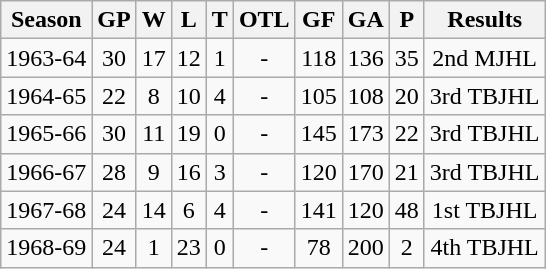<table class="wikitable">
<tr>
<th>Season</th>
<th>GP</th>
<th>W</th>
<th>L</th>
<th>T</th>
<th>OTL</th>
<th>GF</th>
<th>GA</th>
<th>P</th>
<th>Results</th>
</tr>
<tr align="center">
<td>1963-64</td>
<td>30</td>
<td>17</td>
<td>12</td>
<td>1</td>
<td>-</td>
<td>118</td>
<td>136</td>
<td>35</td>
<td>2nd MJHL</td>
</tr>
<tr align="center">
<td>1964-65</td>
<td>22</td>
<td>8</td>
<td>10</td>
<td>4</td>
<td>-</td>
<td>105</td>
<td>108</td>
<td>20</td>
<td>3rd TBJHL</td>
</tr>
<tr align="center">
<td>1965-66</td>
<td>30</td>
<td>11</td>
<td>19</td>
<td>0</td>
<td>-</td>
<td>145</td>
<td>173</td>
<td>22</td>
<td>3rd TBJHL</td>
</tr>
<tr align="center">
<td>1966-67</td>
<td>28</td>
<td>9</td>
<td>16</td>
<td>3</td>
<td>-</td>
<td>120</td>
<td>170</td>
<td>21</td>
<td>3rd TBJHL</td>
</tr>
<tr align="center">
<td>1967-68</td>
<td>24</td>
<td>14</td>
<td>6</td>
<td>4</td>
<td>-</td>
<td>141</td>
<td>120</td>
<td>48</td>
<td>1st TBJHL</td>
</tr>
<tr align="center">
<td>1968-69</td>
<td>24</td>
<td>1</td>
<td>23</td>
<td>0</td>
<td>-</td>
<td>78</td>
<td>200</td>
<td>2</td>
<td>4th TBJHL</td>
</tr>
</table>
